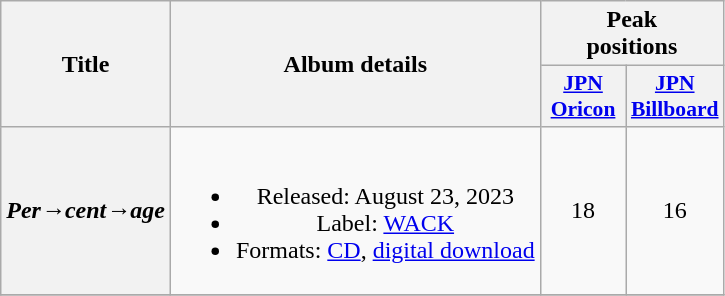<table class="wikitable plainrowheaders" style="text-align:center;">
<tr>
<th scope="col" rowspan="2">Title</th>
<th scope="col" rowspan="2">Album details</th>
<th scope="col" colspan="2">Peak<br> positions</th>
</tr>
<tr>
<th scope="col" style="width:3.5em;font-size:90%;"><a href='#'>JPN<br>Oricon</a><br></th>
<th scope="col" style="width:3.5em;font-size:90%;"><a href='#'>JPN<br>Billboard</a><br></th>
</tr>
<tr>
<th scope="row"><em>Per→cent→age</em></th>
<td><br><ul><li>Released: August 23, 2023</li><li>Label: <a href='#'>WACK</a></li><li>Formats: <a href='#'>CD</a>, <a href='#'>digital download</a></li></ul></td>
<td>18</td>
<td>16</td>
</tr>
<tr>
</tr>
</table>
